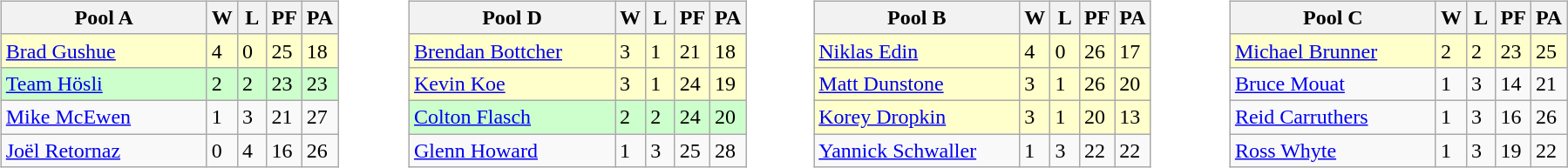<table>
<tr>
<td valign=top width=10%><br><table class=wikitable>
<tr>
<th width=150>Pool A</th>
<th width=15>W</th>
<th width=15>L</th>
<th width=15>PF</th>
<th width=15>PA</th>
</tr>
<tr bgcolor=#ffffcc>
<td> <a href='#'>Brad Gushue</a></td>
<td>4</td>
<td>0</td>
<td>25</td>
<td>18</td>
</tr>
<tr bgcolor=#ccffcc>
<td> <a href='#'>Team Hösli</a></td>
<td>2</td>
<td>2</td>
<td>23</td>
<td>23</td>
</tr>
<tr>
<td> <a href='#'>Mike McEwen</a></td>
<td>1</td>
<td>3</td>
<td>21</td>
<td>27</td>
</tr>
<tr>
<td> <a href='#'>Joël Retornaz</a></td>
<td>0</td>
<td>4</td>
<td>16</td>
<td>26</td>
</tr>
</table>
</td>
<td valign=top width=10%><br><table class=wikitable>
<tr>
<th width=150>Pool D</th>
<th width=15>W</th>
<th width=15>L</th>
<th width=15>PF</th>
<th width=15>PA</th>
</tr>
<tr bgcolor=#ffffcc>
<td> <a href='#'>Brendan Bottcher</a></td>
<td>3</td>
<td>1</td>
<td>21</td>
<td>18</td>
</tr>
<tr bgcolor=#ffffcc>
<td> <a href='#'>Kevin Koe</a></td>
<td>3</td>
<td>1</td>
<td>24</td>
<td>19</td>
</tr>
<tr bgcolor=#ccffcc>
<td> <a href='#'>Colton Flasch</a></td>
<td>2</td>
<td>2</td>
<td>24</td>
<td>20</td>
</tr>
<tr>
<td> <a href='#'>Glenn Howard</a></td>
<td>1</td>
<td>3</td>
<td>25</td>
<td>28</td>
</tr>
</table>
</td>
<td valign=top width=10%><br><table class=wikitable>
<tr>
<th width=150>Pool B</th>
<th width=15>W</th>
<th width=15>L</th>
<th width=15>PF</th>
<th width=15>PA</th>
</tr>
<tr bgcolor=#ffffcc>
<td> <a href='#'>Niklas Edin</a></td>
<td>4</td>
<td>0</td>
<td>26</td>
<td>17</td>
</tr>
<tr bgcolor=#ffffcc>
<td> <a href='#'>Matt Dunstone</a></td>
<td>3</td>
<td>1</td>
<td>26</td>
<td>20</td>
</tr>
<tr bgcolor=#ffffcc>
<td> <a href='#'>Korey Dropkin</a></td>
<td>3</td>
<td>1</td>
<td>20</td>
<td>13</td>
</tr>
<tr>
<td> <a href='#'>Yannick Schwaller</a></td>
<td>1</td>
<td>3</td>
<td>22</td>
<td>22</td>
</tr>
</table>
</td>
<td valign=top width=10%><br><table class=wikitable>
<tr>
<th width=150>Pool C</th>
<th width=15>W</th>
<th width=15>L</th>
<th width=15>PF</th>
<th width=15>PA</th>
</tr>
<tr bgcolor=#ffffcc>
<td> <a href='#'>Michael Brunner</a></td>
<td>2</td>
<td>2</td>
<td>23</td>
<td>25</td>
</tr>
<tr>
<td> <a href='#'>Bruce Mouat</a></td>
<td>1</td>
<td>3</td>
<td>14</td>
<td>21</td>
</tr>
<tr>
<td> <a href='#'>Reid Carruthers</a></td>
<td>1</td>
<td>3</td>
<td>16</td>
<td>26</td>
</tr>
<tr>
<td> <a href='#'>Ross Whyte</a></td>
<td>1</td>
<td>3</td>
<td>19</td>
<td>22</td>
</tr>
</table>
</td>
</tr>
</table>
